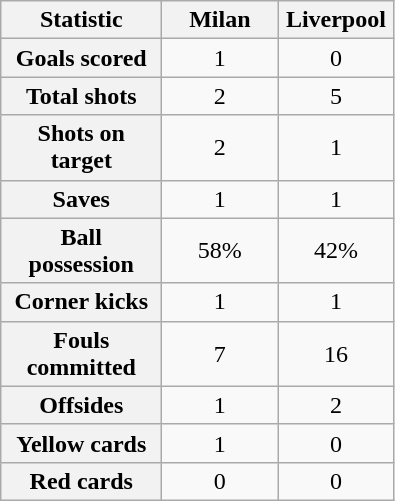<table class="wikitable plainrowheaders" style="text-align:center">
<tr>
<th scope="col" style="width:100px">Statistic</th>
<th scope="col" style="width:70px">Milan</th>
<th scope="col" style="width:70px">Liverpool</th>
</tr>
<tr>
<th scope=row>Goals scored</th>
<td>1</td>
<td>0</td>
</tr>
<tr>
<th scope=row>Total shots</th>
<td>2</td>
<td>5</td>
</tr>
<tr>
<th scope=row>Shots on target</th>
<td>2</td>
<td>1</td>
</tr>
<tr>
<th scope=row>Saves</th>
<td>1</td>
<td>1</td>
</tr>
<tr>
<th scope=row>Ball possession</th>
<td>58%</td>
<td>42%</td>
</tr>
<tr>
<th scope=row>Corner kicks</th>
<td>1</td>
<td>1</td>
</tr>
<tr>
<th scope=row>Fouls committed</th>
<td>7</td>
<td>16</td>
</tr>
<tr>
<th scope=row>Offsides</th>
<td>1</td>
<td>2</td>
</tr>
<tr>
<th scope=row>Yellow cards</th>
<td>1</td>
<td>0</td>
</tr>
<tr>
<th scope=row>Red cards</th>
<td>0</td>
<td>0</td>
</tr>
</table>
